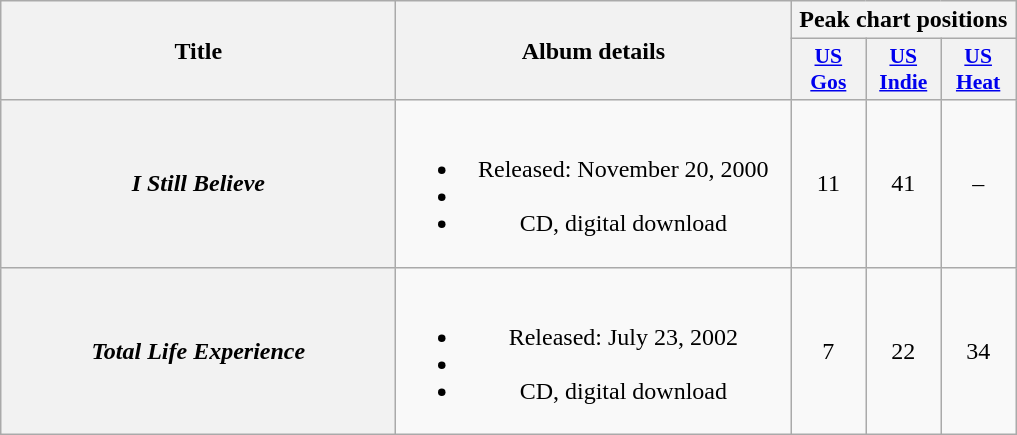<table class="wikitable plainrowheaders" style="text-align:center;">
<tr>
<th scope="col" rowspan="2" style="width:16em;">Title</th>
<th scope="col" rowspan="2" style="width:16em;">Album details</th>
<th scope="col" colspan="3">Peak chart positions</th>
</tr>
<tr>
<th style="width:3em; font-size:90%"><a href='#'>US<br>Gos</a></th>
<th style="width:3em; font-size:90%"><a href='#'>US<br>Indie</a></th>
<th style="width:3em; font-size:90%"><a href='#'>US<br>Heat</a></th>
</tr>
<tr>
<th scope="row"><em>I Still Believe</em></th>
<td><br><ul><li>Released: November 20, 2000</li><li></li><li>CD, digital download</li></ul></td>
<td>11</td>
<td>41</td>
<td>–</td>
</tr>
<tr>
<th scope="row"><em>Total Life Experience</em></th>
<td><br><ul><li>Released: July 23, 2002</li><li></li><li>CD, digital download</li></ul></td>
<td>7</td>
<td>22</td>
<td>34</td>
</tr>
</table>
